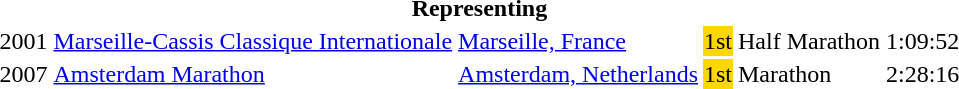<table>
<tr>
<th colspan="6">Representing </th>
</tr>
<tr>
<td>2001</td>
<td><a href='#'>Marseille-Cassis Classique Internationale</a></td>
<td><a href='#'>Marseille, France</a></td>
<td bgcolor="gold">1st</td>
<td>Half Marathon</td>
<td>1:09:52</td>
</tr>
<tr>
<td>2007</td>
<td><a href='#'>Amsterdam Marathon</a></td>
<td><a href='#'>Amsterdam, Netherlands</a></td>
<td bgcolor="gold">1st</td>
<td>Marathon</td>
<td>2:28:16</td>
</tr>
</table>
